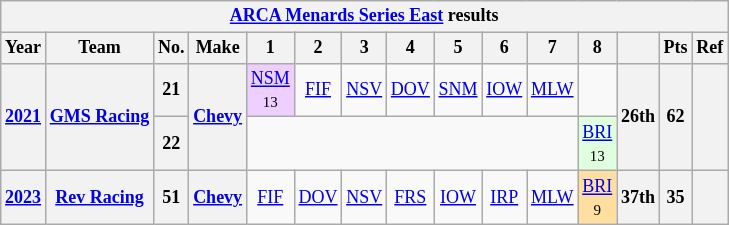<table class="wikitable" style="text-align:center; font-size:75%">
<tr>
<th colspan=15><a href='#'>ARCA Menards Series East</a> results</th>
</tr>
<tr>
<th>Year</th>
<th>Team</th>
<th>No.</th>
<th>Make</th>
<th>1</th>
<th>2</th>
<th>3</th>
<th>4</th>
<th>5</th>
<th>6</th>
<th>7</th>
<th>8</th>
<th></th>
<th>Pts</th>
<th>Ref</th>
</tr>
<tr>
<th rowspan=2><a href='#'>2021</a></th>
<th rowspan=2><a href='#'>GMS Racing</a></th>
<th>21</th>
<th rowspan=2><a href='#'>Chevy</a></th>
<td style="background:#EFCFFF;"><a href='#'>NSM</a><br><small>13</small></td>
<td><a href='#'>FIF</a></td>
<td><a href='#'>NSV</a></td>
<td><a href='#'>DOV</a></td>
<td><a href='#'>SNM</a></td>
<td><a href='#'>IOW</a></td>
<td><a href='#'>MLW</a></td>
<td></td>
<th rowspan=2>26th</th>
<th rowspan=2>62</th>
<th rowspan=2></th>
</tr>
<tr>
<th>22</th>
<td colspan=7></td>
<td style="background:#DFFFDF;"><a href='#'>BRI</a><br><small>13</small></td>
</tr>
<tr>
<th><a href='#'>2023</a></th>
<th><a href='#'>Rev Racing</a></th>
<th>51</th>
<th><a href='#'>Chevy</a></th>
<td><a href='#'>FIF</a></td>
<td><a href='#'>DOV</a></td>
<td><a href='#'>NSV</a></td>
<td><a href='#'>FRS</a></td>
<td><a href='#'>IOW</a></td>
<td><a href='#'>IRP</a></td>
<td><a href='#'>MLW</a></td>
<td style="background:#FFDF9F;"><a href='#'>BRI</a><br><small>9</small></td>
<th>37th</th>
<th>35</th>
<th></th>
</tr>
</table>
